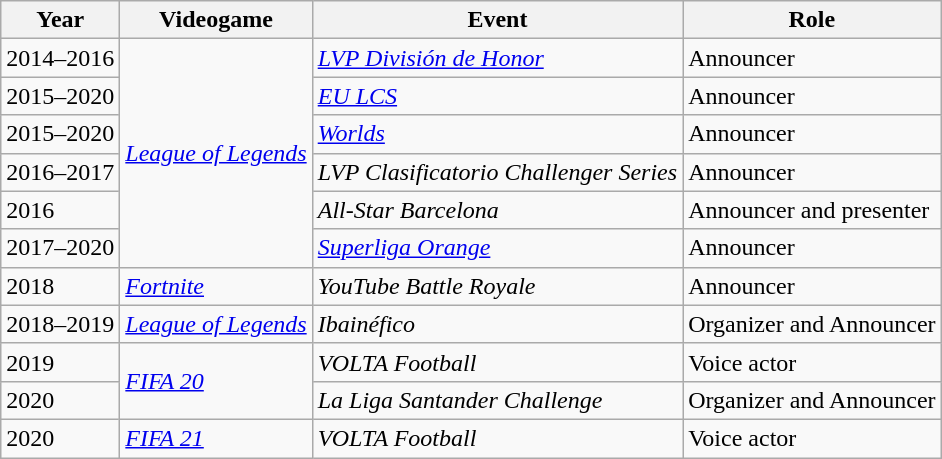<table class="wikitable">
<tr>
<th>Year</th>
<th>Videogame</th>
<th>Event</th>
<th>Role</th>
</tr>
<tr>
<td>2014–2016</td>
<td rowspan=6><em><a href='#'>League of Legends</a></em></td>
<td><em><a href='#'>LVP División de Honor</a></em></td>
<td>Announcer</td>
</tr>
<tr>
<td>2015–2020</td>
<td><em><a href='#'>EU LCS</a></em></td>
<td>Announcer</td>
</tr>
<tr>
<td>2015–2020</td>
<td><em><a href='#'>Worlds</a></em></td>
<td>Announcer</td>
</tr>
<tr>
<td>2016–2017</td>
<td><em>LVP Clasificatorio Challenger Series</em></td>
<td>Announcer</td>
</tr>
<tr>
<td>2016</td>
<td><em>All-Star Barcelona</em></td>
<td>Announcer and presenter</td>
</tr>
<tr>
<td>2017–2020</td>
<td><em><a href='#'>Superliga Orange</a></em></td>
<td>Announcer</td>
</tr>
<tr>
<td>2018</td>
<td><em><a href='#'>Fortnite</a></em></td>
<td><em>YouTube Battle Royale</em></td>
<td>Announcer</td>
</tr>
<tr>
<td>2018–2019</td>
<td><em><a href='#'>League of Legends</a></em></td>
<td><em>Ibainéfico</em></td>
<td>Organizer and Announcer</td>
</tr>
<tr>
<td>2019</td>
<td rowspan=2><em><a href='#'>FIFA 20</a></em></td>
<td><em>VOLTA Football</em></td>
<td>Voice actor</td>
</tr>
<tr>
<td>2020</td>
<td><em>La Liga Santander Challenge</em></td>
<td>Organizer and Announcer</td>
</tr>
<tr>
<td>2020</td>
<td><em><a href='#'>FIFA 21</a></em></td>
<td><em>VOLTA Football</em></td>
<td>Voice actor</td>
</tr>
</table>
